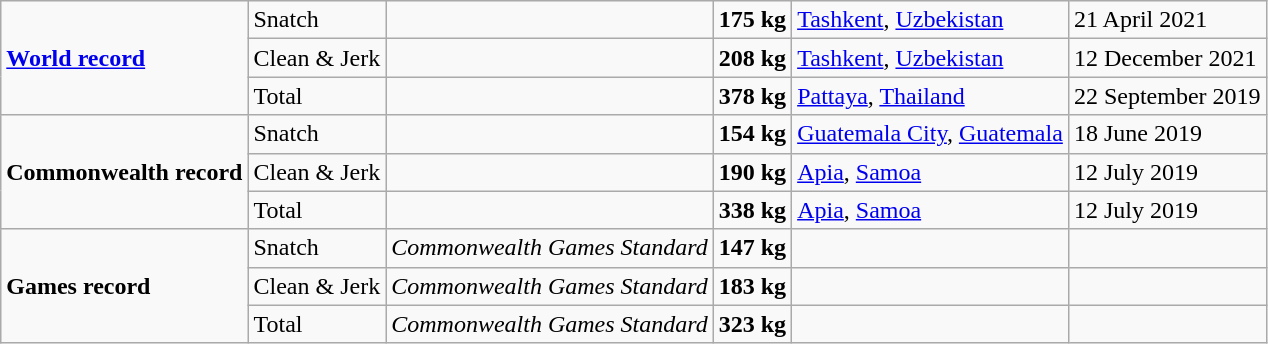<table class="wikitable">
<tr>
<td rowspan=3><strong><a href='#'>World record</a></strong></td>
<td>Snatch</td>
<td></td>
<td><strong>175 kg</strong></td>
<td><a href='#'>Tashkent</a>, <a href='#'>Uzbekistan</a></td>
<td>21 April 2021</td>
</tr>
<tr>
<td>Clean & Jerk</td>
<td></td>
<td><strong>208 kg</strong></td>
<td><a href='#'>Tashkent</a>, <a href='#'>Uzbekistan</a></td>
<td>12 December 2021</td>
</tr>
<tr>
<td>Total</td>
<td></td>
<td><strong>378 kg</strong></td>
<td><a href='#'>Pattaya</a>, <a href='#'>Thailand</a></td>
<td>22 September 2019</td>
</tr>
<tr>
<td rowspan=3><strong>Commonwealth record</strong></td>
<td>Snatch</td>
<td></td>
<td><strong>154 kg</strong></td>
<td><a href='#'>Guatemala City</a>, <a href='#'>Guatemala</a></td>
<td>18 June 2019</td>
</tr>
<tr>
<td>Clean & Jerk</td>
<td></td>
<td><strong>190 kg</strong></td>
<td><a href='#'>Apia</a>, <a href='#'>Samoa</a></td>
<td>12 July 2019</td>
</tr>
<tr>
<td>Total</td>
<td></td>
<td><strong>338 kg</strong></td>
<td><a href='#'>Apia</a>, <a href='#'>Samoa</a></td>
<td>12 July 2019</td>
</tr>
<tr>
<td rowspan=3><strong>Games record</strong></td>
<td>Snatch</td>
<td><em>Commonwealth Games Standard</em></td>
<td><strong>147 kg</strong></td>
<td></td>
<td></td>
</tr>
<tr>
<td>Clean & Jerk</td>
<td><em>Commonwealth Games Standard</em></td>
<td><strong>183 kg</strong></td>
<td></td>
<td></td>
</tr>
<tr>
<td>Total</td>
<td><em>Commonwealth Games Standard</em></td>
<td><strong>323 kg</strong></td>
<td></td>
<td></td>
</tr>
</table>
